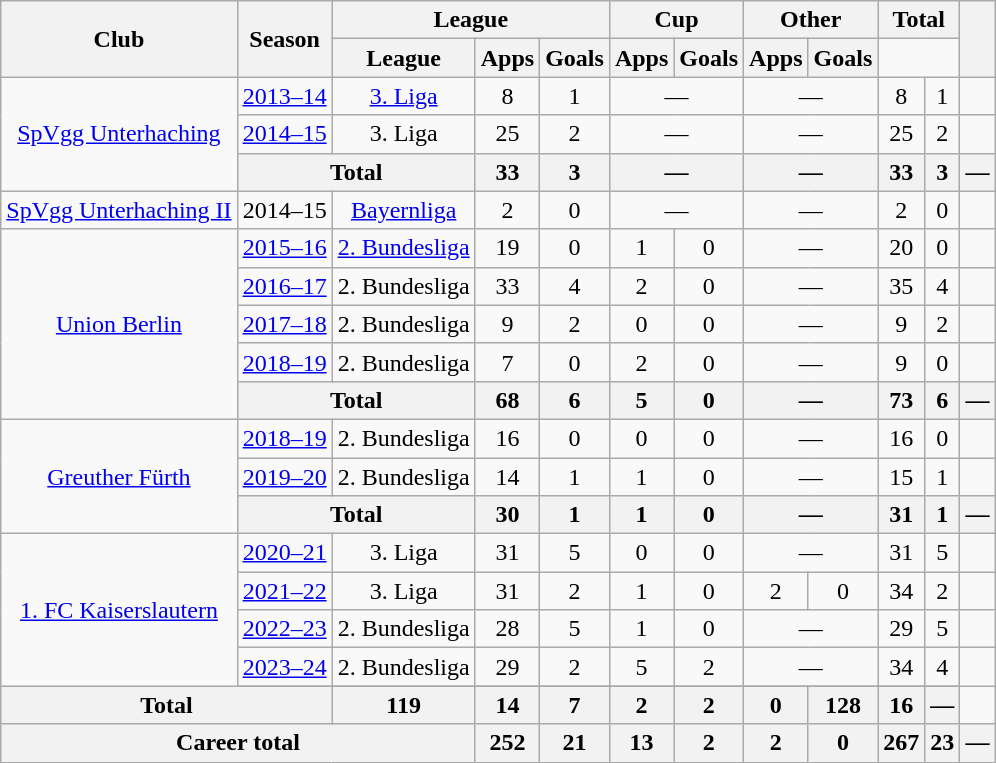<table class="wikitable" style="text-align:center">
<tr>
<th rowspan="2">Club</th>
<th rowspan="2">Season</th>
<th colspan="3">League</th>
<th colspan="2">Cup</th>
<th colspan="2">Other</th>
<th colspan="2">Total</th>
<th rowspan="2"></th>
</tr>
<tr>
<th>League</th>
<th>Apps</th>
<th>Goals</th>
<th>Apps</th>
<th>Goals</th>
<th>Apps</th>
<th>Goals</th>
</tr>
<tr>
<td rowspan="3"><a href='#'>SpVgg Unterhaching</a></td>
<td><a href='#'>2013–14</a></td>
<td><a href='#'>3. Liga</a></td>
<td>8</td>
<td>1</td>
<td colspan="2">—</td>
<td colspan="2">—</td>
<td>8</td>
<td>1</td>
<td></td>
</tr>
<tr>
<td><a href='#'>2014–15</a></td>
<td>3. Liga</td>
<td>25</td>
<td>2</td>
<td colspan="2">—</td>
<td colspan="2">—</td>
<td>25</td>
<td>2</td>
<td></td>
</tr>
<tr>
<th colspan="2">Total</th>
<th>33</th>
<th>3</th>
<th colspan="2">—</th>
<th colspan="2">—</th>
<th>33</th>
<th>3</th>
<th>—</th>
</tr>
<tr>
<td><a href='#'>SpVgg Unterhaching II</a></td>
<td>2014–15</td>
<td><a href='#'>Bayernliga</a></td>
<td>2</td>
<td>0</td>
<td colspan="2">—</td>
<td colspan="2">—</td>
<td>2</td>
<td>0</td>
<td></td>
</tr>
<tr>
<td rowspan="5"><a href='#'>Union Berlin</a></td>
<td><a href='#'>2015–16</a></td>
<td><a href='#'>2. Bundesliga</a></td>
<td>19</td>
<td>0</td>
<td>1</td>
<td>0</td>
<td colspan="2">—</td>
<td>20</td>
<td>0</td>
<td></td>
</tr>
<tr>
<td><a href='#'>2016–17</a></td>
<td>2. Bundesliga</td>
<td>33</td>
<td>4</td>
<td>2</td>
<td>0</td>
<td colspan="2">—</td>
<td>35</td>
<td>4</td>
<td></td>
</tr>
<tr>
<td><a href='#'>2017–18</a></td>
<td>2. Bundesliga</td>
<td>9</td>
<td>2</td>
<td>0</td>
<td>0</td>
<td colspan="2">—</td>
<td>9</td>
<td>2</td>
<td></td>
</tr>
<tr>
<td><a href='#'>2018–19</a></td>
<td>2. Bundesliga</td>
<td>7</td>
<td>0</td>
<td>2</td>
<td>0</td>
<td colspan="2">—</td>
<td>9</td>
<td>0</td>
<td></td>
</tr>
<tr>
<th colspan="2">Total</th>
<th>68</th>
<th>6</th>
<th>5</th>
<th>0</th>
<th colspan="2">—</th>
<th>73</th>
<th>6</th>
<th>—</th>
</tr>
<tr>
<td rowspan="3"><a href='#'>Greuther Fürth</a></td>
<td><a href='#'>2018–19</a></td>
<td>2. Bundesliga</td>
<td>16</td>
<td>0</td>
<td>0</td>
<td>0</td>
<td colspan="2">—</td>
<td>16</td>
<td>0</td>
<td></td>
</tr>
<tr>
<td><a href='#'>2019–20</a></td>
<td>2. Bundesliga</td>
<td>14</td>
<td>1</td>
<td>1</td>
<td>0</td>
<td colspan="2">—</td>
<td>15</td>
<td>1</td>
<td></td>
</tr>
<tr>
<th colspan="2">Total</th>
<th>30</th>
<th>1</th>
<th>1</th>
<th>0</th>
<th colspan="2">—</th>
<th>31</th>
<th>1</th>
<th>—</th>
</tr>
<tr>
<td rowspan="5"><a href='#'>1. FC Kaiserslautern</a></td>
<td><a href='#'>2020–21</a></td>
<td>3. Liga</td>
<td>31</td>
<td>5</td>
<td>0</td>
<td>0</td>
<td colspan="2">—</td>
<td>31</td>
<td>5</td>
<td></td>
</tr>
<tr>
<td><a href='#'>2021–22</a></td>
<td>3. Liga</td>
<td>31</td>
<td>2</td>
<td>1</td>
<td>0</td>
<td>2</td>
<td>0</td>
<td>34</td>
<td>2</td>
<td></td>
</tr>
<tr>
<td><a href='#'>2022–23</a></td>
<td>2. Bundesliga</td>
<td>28</td>
<td>5</td>
<td>1</td>
<td>0</td>
<td colspan="2">—</td>
<td>29</td>
<td>5</td>
<td></td>
</tr>
<tr>
<td><a href='#'>2023–24</a></td>
<td>2. Bundesliga</td>
<td>29</td>
<td>2</td>
<td>5</td>
<td>2</td>
<td colspan="2">—</td>
<td>34</td>
<td>4</td>
<td></td>
</tr>
<tr>
</tr>
<tr>
<th colspan="2">Total</th>
<th>119</th>
<th>14</th>
<th>7</th>
<th>2</th>
<th>2</th>
<th>0</th>
<th>128</th>
<th>16</th>
<th>—</th>
</tr>
<tr>
<th colspan="3">Career total</th>
<th>252</th>
<th>21</th>
<th>13</th>
<th>2</th>
<th>2</th>
<th>0</th>
<th>267</th>
<th>23</th>
<th>—</th>
</tr>
</table>
